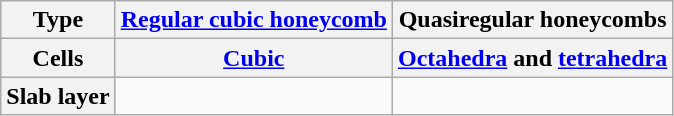<table class=wikitable>
<tr>
<th>Type</th>
<th><a href='#'>Regular cubic honeycomb</a></th>
<th>Quasiregular honeycombs</th>
</tr>
<tr>
<th>Cells</th>
<th><a href='#'>Cubic</a></th>
<th><a href='#'>Octahedra</a> and <a href='#'>tetrahedra</a></th>
</tr>
<tr>
<th>Slab layer</th>
<td></td>
<td></td>
</tr>
</table>
